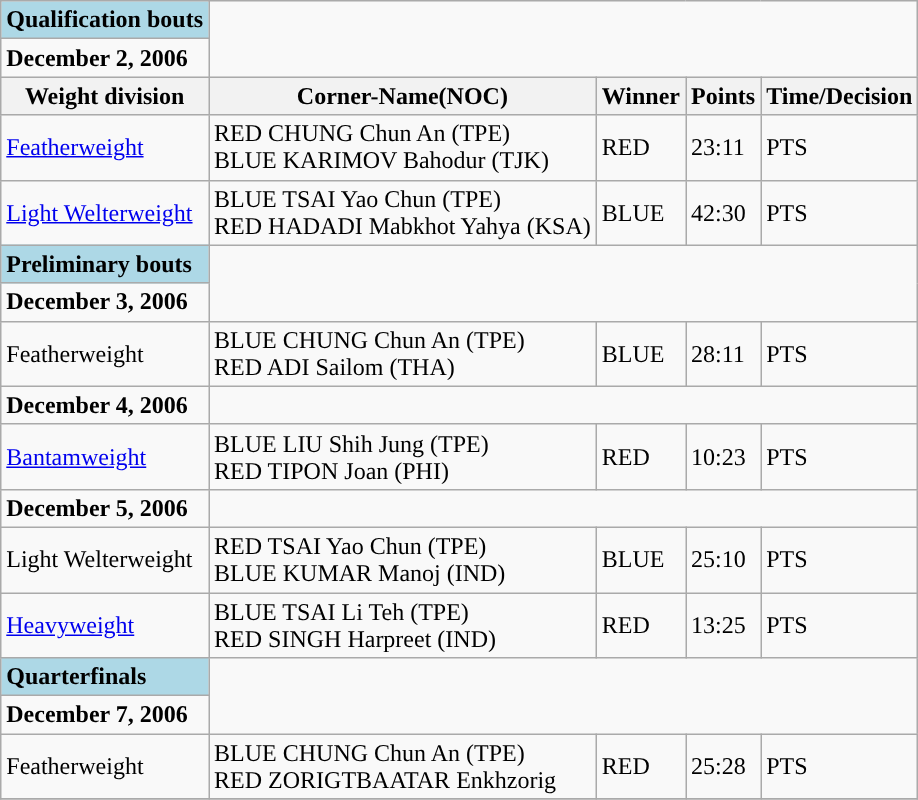<table class="wikitable">
<tr>
<td bgcolor=lightblue align=left style="font-size:75% colspan=7"><strong>Qualification bouts</strong></td>
</tr>
<tr>
<td align=left style="font-size:75% colspan=7"><strong>December 2, 2006</strong></td>
</tr>
<tr>
<th>Weight division</th>
<th>Corner-Name(NOC)</th>
<th>Winner</th>
<th>Points</th>
<th>Time/Decision</th>
</tr>
<tr>
<td><a href='#'>Featherweight</a></td>
<td>RED  CHUNG Chun An (TPE) <br> BLUE  KARIMOV Bahodur (TJK)</td>
<td>RED</td>
<td>23:11</td>
<td>PTS</td>
</tr>
<tr>
<td><a href='#'>Light Welterweight</a></td>
<td>BLUE  TSAI Yao Chun (TPE) <br> RED  HADADI Mabkhot Yahya (KSA)</td>
<td>BLUE</td>
<td>42:30</td>
<td>PTS</td>
</tr>
<tr>
<td bgcolor=lightblue align=left style="font-size:75% colspan=7"><strong>Preliminary bouts</strong><br></td>
</tr>
<tr>
<td align=left style="font-size:75% colspan=7"><strong>December 3, 2006</strong></td>
</tr>
<tr>
<td>Featherweight</td>
<td>BLUE CHUNG Chun An (TPE) <br> RED  ADI Sailom (THA)</td>
<td>BLUE</td>
<td>28:11</td>
<td>PTS</td>
</tr>
<tr>
<td align=left style="font-size:75% colspan=7"><strong>December 4, 2006</strong></td>
</tr>
<tr>
<td><a href='#'>Bantamweight</a></td>
<td>BLUE  LIU Shih Jung (TPE) <br> RED  TIPON Joan (PHI)</td>
<td>RED</td>
<td>10:23</td>
<td>PTS</td>
</tr>
<tr>
<td align=left style="font-size:75% colspan=7"><strong>December 5, 2006</strong></td>
</tr>
<tr>
<td>Light Welterweight</td>
<td>RED  TSAI Yao Chun (TPE) <br> BLUE  KUMAR Manoj (IND)</td>
<td>BLUE</td>
<td>25:10</td>
<td>PTS</td>
</tr>
<tr>
<td><a href='#'>Heavyweight</a></td>
<td>BLUE  TSAI Li Teh (TPE) <br> RED  SINGH Harpreet (IND)</td>
<td>RED</td>
<td>13:25</td>
<td>PTS</td>
</tr>
<tr>
<td bgcolor=lightblue align=left style="font-size:75% colspan=7"><strong>Quarterfinals</strong></td>
</tr>
<tr>
<td align=left style="font-size:75% colspan=7"><strong>December 7, 2006</strong></td>
</tr>
<tr>
<td>Featherweight</td>
<td>BLUE  CHUNG Chun An (TPE) <br> RED  ZORIGTBAATAR Enkhzorig</td>
<td>RED</td>
<td>25:28</td>
<td>PTS</td>
</tr>
<tr>
</tr>
</table>
